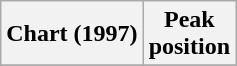<table class="wikitable sortable plainrowheaders">
<tr>
<th>Chart (1997)</th>
<th>Peak<br>position</th>
</tr>
<tr>
</tr>
</table>
